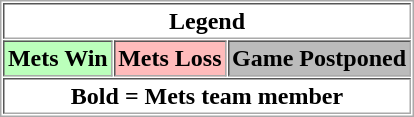<table align="center" border="1" cellpadding="2" cellspacing="1" style="border:1px solid #aaa">
<tr>
<th colspan=3>Legend</th>
</tr>
<tr>
<th bgcolor="bbffbb">Mets Win</th>
<th bgcolor="ffbbbb">Mets Loss</th>
<th bgcolor="bbbbbb">Game Postponed</th>
</tr>
<tr>
<th colspan=3>Bold = Mets team member</th>
</tr>
</table>
